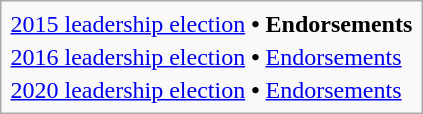<table class="infobox">
<tr>
<td><a href='#'>2015 leadership election</a> <strong>•</strong> <strong>Endorsements</strong></td>
</tr>
<tr>
<td><a href='#'>2016 leadership election</a> <strong>•</strong> <a href='#'>Endorsements</a></td>
</tr>
<tr>
<td><a href='#'>2020 leadership election</a> <strong>•</strong> <a href='#'>Endorsements</a></td>
</tr>
</table>
